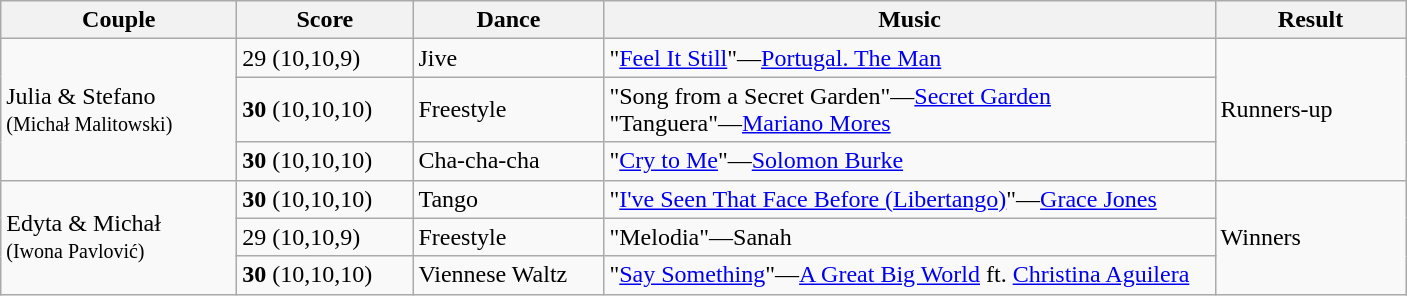<table class="wikitable">
<tr>
<th style="width:150px;">Couple</th>
<th style="width:110px;">Score</th>
<th style="width:120px;">Dance</th>
<th style="width:400px;">Music</th>
<th style="width:120px;">Result</th>
</tr>
<tr>
<td rowspan="3">Julia & Stefano<br><small>(Michał Malitowski)</small></td>
<td>29 (10,10,9)</td>
<td>Jive</td>
<td>"<a href='#'>Feel It Still</a>"—<a href='#'>Portugal. The Man</a></td>
<td rowspan="3">Runners-up</td>
</tr>
<tr>
<td><strong>30</strong> (10,10,10)</td>
<td>Freestyle</td>
<td>"Song from a Secret Garden"—<a href='#'>Secret Garden</a><br>"Tanguera"—<a href='#'>Mariano Mores</a></td>
</tr>
<tr>
<td><strong>30</strong> (10,10,10)</td>
<td>Cha-cha-cha</td>
<td>"<a href='#'>Cry to Me</a>"—<a href='#'>Solomon Burke</a></td>
</tr>
<tr>
<td rowspan="3">Edyta & Michał<br><small>(Iwona Pavlović)</small></td>
<td><strong>30</strong> (10,10,10)</td>
<td>Tango</td>
<td>"<a href='#'>I've Seen That Face Before (Libertango)</a>"—<a href='#'>Grace Jones</a></td>
<td rowspan="3">Winners</td>
</tr>
<tr>
<td>29 (10,10,9)</td>
<td>Freestyle</td>
<td>"Melodia"—Sanah</td>
</tr>
<tr>
<td><strong>30</strong> (10,10,10)</td>
<td>Viennese Waltz</td>
<td>"<a href='#'>Say Something</a>"—<a href='#'>A Great Big World</a> ft. <a href='#'>Christina Aguilera</a></td>
</tr>
</table>
